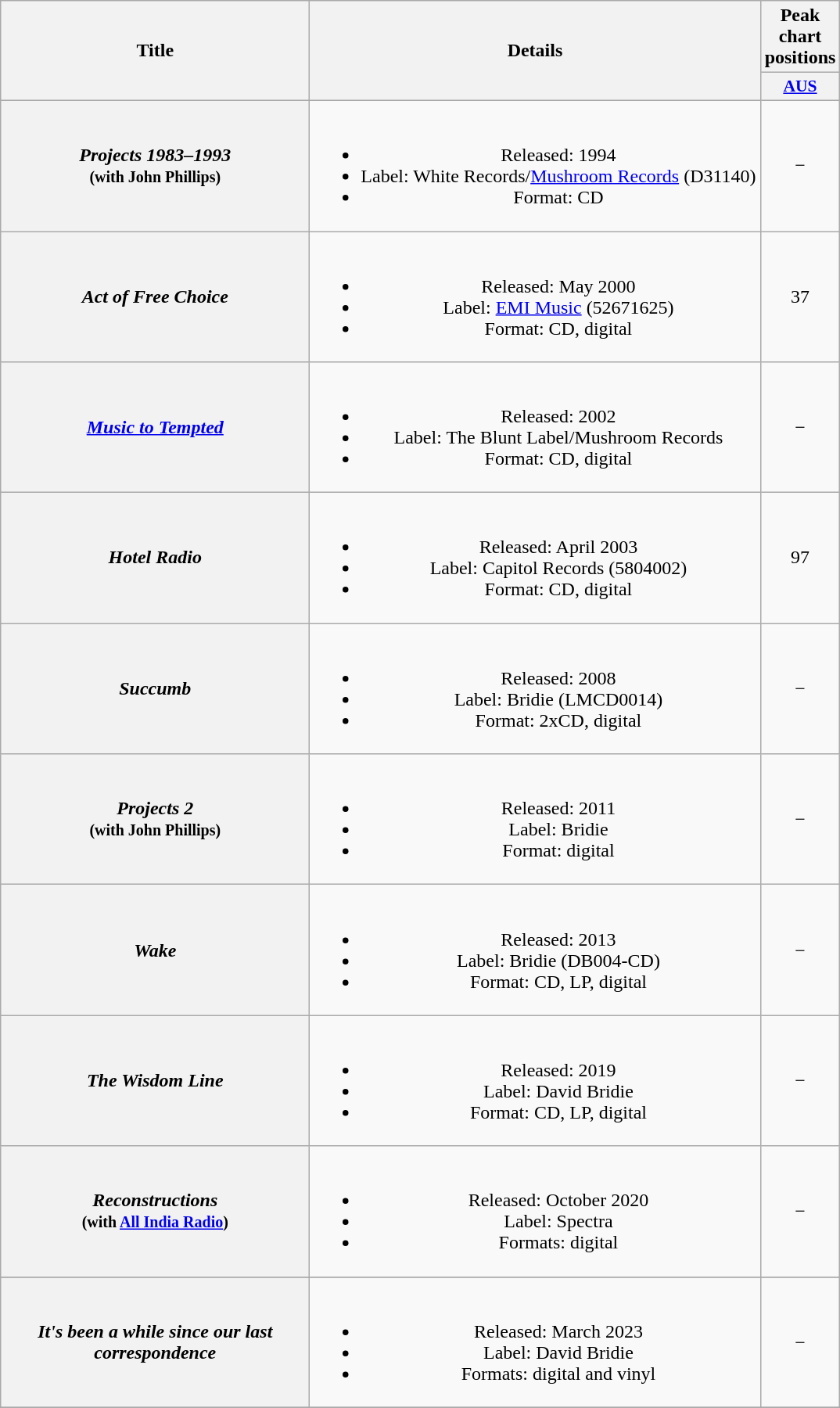<table class="wikitable plainrowheaders" style="text-align:center;">
<tr>
<th scope="col" rowspan="2" style="width:16em;">Title</th>
<th scope="col" rowspan="2">Details</th>
<th scope="col" colspan="1">Peak chart positions</th>
</tr>
<tr>
<th scope="col" style="width:3em;font-size:90%;"><a href='#'>AUS</a><br></th>
</tr>
<tr>
<th scope="row"><em>Projects 1983–1993</em><br> <small>(with John Phillips)</small></th>
<td><br><ul><li>Released: 1994</li><li>Label: White Records/<a href='#'>Mushroom Records</a> (D31140)</li><li>Format: CD</li></ul></td>
<td>−</td>
</tr>
<tr>
<th scope="row"><em>Act of Free Choice</em></th>
<td><br><ul><li>Released: May 2000</li><li>Label: <a href='#'>EMI Music</a> (52671625)</li><li>Format: CD, digital</li></ul></td>
<td>37</td>
</tr>
<tr>
<th scope="row"><em><a href='#'>Music to Tempted</a></em></th>
<td><br><ul><li>Released: 2002</li><li>Label: The Blunt Label/Mushroom Records</li><li>Format: CD, digital</li></ul></td>
<td>−</td>
</tr>
<tr>
<th scope="row"><em>Hotel Radio</em></th>
<td><br><ul><li>Released: April 2003</li><li>Label: Capitol Records (5804002)</li><li>Format: CD, digital</li></ul></td>
<td>97</td>
</tr>
<tr>
<th scope="row"><em>Succumb</em></th>
<td><br><ul><li>Released: 2008</li><li>Label: Bridie	(LMCD0014)</li><li>Format: 2xCD, digital</li></ul></td>
<td>−</td>
</tr>
<tr>
<th scope="row"><em>Projects 2</em><br> <small>(with John Phillips)</small></th>
<td><br><ul><li>Released: 2011</li><li>Label: Bridie</li><li>Format: digital</li></ul></td>
<td>−</td>
</tr>
<tr>
<th scope="row"><em>Wake</em></th>
<td><br><ul><li>Released: 2013</li><li>Label: Bridie	(DB004-CD)</li><li>Format: CD, LP, digital</li></ul></td>
<td>−</td>
</tr>
<tr>
<th scope="row"><em>The Wisdom Line</em></th>
<td><br><ul><li>Released: 2019</li><li>Label: David Bridie</li><li>Format: CD, LP, digital</li></ul></td>
<td>−</td>
</tr>
<tr>
<th scope="row"><em>Reconstructions</em> <br> <small>(with <a href='#'>All India Radio</a>)</small></th>
<td><br><ul><li>Released: October 2020</li><li>Label: Spectra</li><li>Formats: digital</li></ul></td>
<td>−</td>
</tr>
<tr>
</tr>
<tr>
<th scope="row"><em>It's been a while since our last correspondence</em> <br> <small></small></th>
<td><br><ul><li>Released: March 2023</li><li>Label: David Bridie</li><li>Formats: digital and vinyl</li></ul></td>
<td>−</td>
</tr>
<tr>
</tr>
</table>
